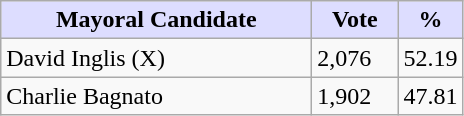<table class="wikitable">
<tr>
<th style="background:#ddf; width:200px;">Mayoral Candidate </th>
<th style="background:#ddf; width:50px;">Vote</th>
<th style="background:#ddf; width:30px;">%</th>
</tr>
<tr>
<td>David Inglis (X)</td>
<td>2,076</td>
<td>52.19</td>
</tr>
<tr>
<td>Charlie Bagnato</td>
<td>1,902</td>
<td>47.81</td>
</tr>
</table>
